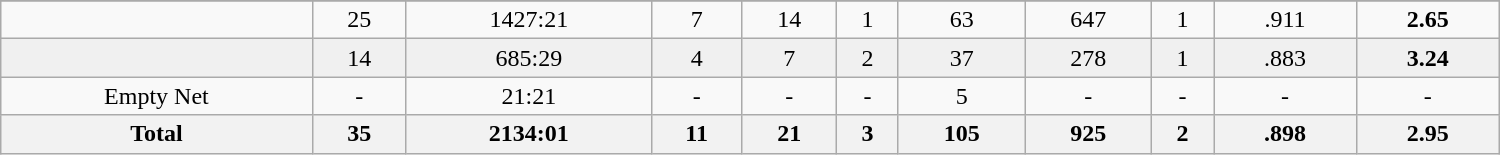<table class="wikitable sortable" width ="1000">
<tr align="center">
</tr>
<tr align="center" bgcolor="">
<td></td>
<td>25</td>
<td>1427:21</td>
<td>7</td>
<td>14</td>
<td>1</td>
<td>63</td>
<td>647</td>
<td>1</td>
<td>.911</td>
<td><strong>2.65</strong></td>
</tr>
<tr align="center" bgcolor="f0f0f0">
<td></td>
<td>14</td>
<td>685:29</td>
<td>4</td>
<td>7</td>
<td>2</td>
<td>37</td>
<td>278</td>
<td>1</td>
<td>.883</td>
<td><strong>3.24</strong></td>
</tr>
<tr align="center" bgcolor="">
<td>Empty Net</td>
<td>-</td>
<td>21:21</td>
<td>-</td>
<td>-</td>
<td>-</td>
<td>5</td>
<td>-</td>
<td>-</td>
<td>-</td>
<td>-</td>
</tr>
<tr>
<th>Total</th>
<th>35</th>
<th>2134:01</th>
<th>11</th>
<th>21</th>
<th>3</th>
<th>105</th>
<th>925</th>
<th>2</th>
<th>.898</th>
<th>2.95</th>
</tr>
</table>
